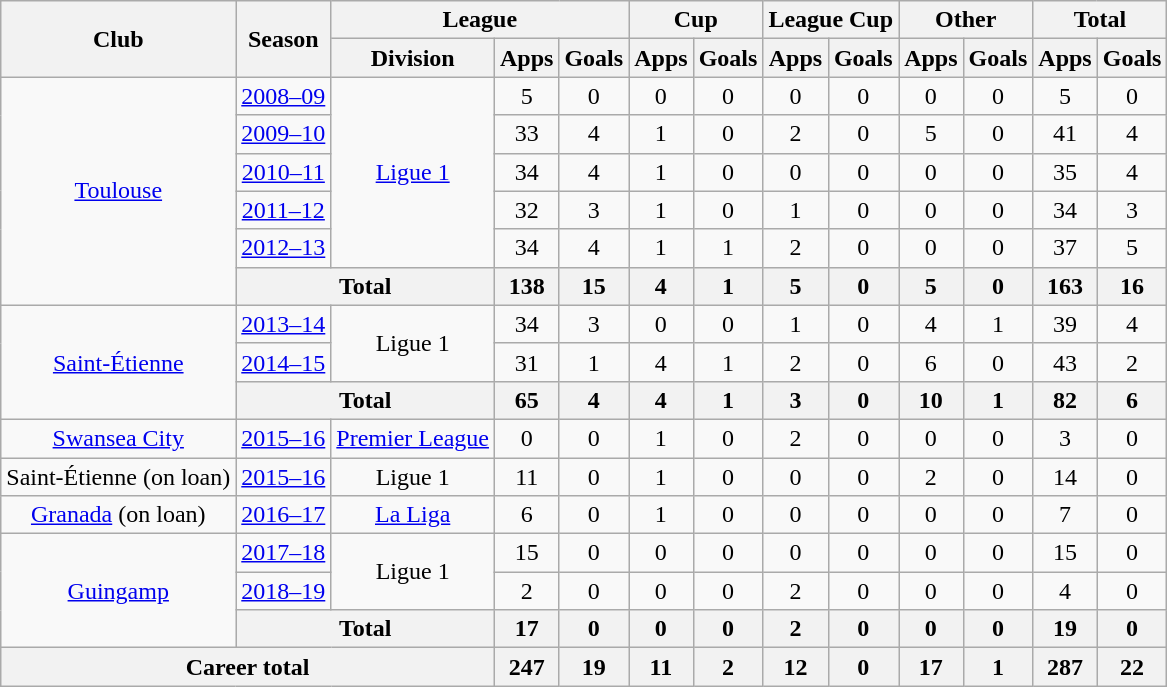<table class="wikitable" style="text-align: center">
<tr>
<th rowspan="2">Club</th>
<th rowspan="2">Season</th>
<th colspan="3">League</th>
<th colspan="2">Cup</th>
<th colspan="2">League Cup</th>
<th colspan="2">Other</th>
<th colspan="2">Total</th>
</tr>
<tr>
<th>Division</th>
<th>Apps</th>
<th>Goals</th>
<th>Apps</th>
<th>Goals</th>
<th>Apps</th>
<th>Goals</th>
<th>Apps</th>
<th>Goals</th>
<th>Apps</th>
<th>Goals</th>
</tr>
<tr>
<td rowspan="6"><a href='#'>Toulouse</a></td>
<td><a href='#'>2008–09</a></td>
<td rowspan="5"><a href='#'>Ligue 1</a></td>
<td>5</td>
<td>0</td>
<td>0</td>
<td>0</td>
<td>0</td>
<td>0</td>
<td>0</td>
<td>0</td>
<td>5</td>
<td>0</td>
</tr>
<tr>
<td><a href='#'>2009–10</a></td>
<td>33</td>
<td>4</td>
<td>1</td>
<td>0</td>
<td>2</td>
<td>0</td>
<td>5</td>
<td>0</td>
<td>41</td>
<td>4</td>
</tr>
<tr>
<td><a href='#'>2010–11</a></td>
<td>34</td>
<td>4</td>
<td>1</td>
<td>0</td>
<td>0</td>
<td>0</td>
<td>0</td>
<td>0</td>
<td>35</td>
<td>4</td>
</tr>
<tr>
<td><a href='#'>2011–12</a></td>
<td>32</td>
<td>3</td>
<td>1</td>
<td>0</td>
<td>1</td>
<td>0</td>
<td>0</td>
<td>0</td>
<td>34</td>
<td>3</td>
</tr>
<tr>
<td><a href='#'>2012–13</a></td>
<td>34</td>
<td>4</td>
<td>1</td>
<td>1</td>
<td>2</td>
<td>0</td>
<td>0</td>
<td>0</td>
<td>37</td>
<td>5</td>
</tr>
<tr>
<th colspan="2">Total</th>
<th>138</th>
<th>15</th>
<th>4</th>
<th>1</th>
<th>5</th>
<th>0</th>
<th>5</th>
<th>0</th>
<th>163</th>
<th>16</th>
</tr>
<tr>
<td rowspan="3"><a href='#'>Saint-Étienne</a></td>
<td><a href='#'>2013–14</a></td>
<td rowspan="2">Ligue 1</td>
<td>34</td>
<td>3</td>
<td>0</td>
<td>0</td>
<td>1</td>
<td>0</td>
<td>4</td>
<td>1</td>
<td>39</td>
<td>4</td>
</tr>
<tr>
<td><a href='#'>2014–15</a></td>
<td>31</td>
<td>1</td>
<td>4</td>
<td>1</td>
<td>2</td>
<td>0</td>
<td>6</td>
<td>0</td>
<td>43</td>
<td>2</td>
</tr>
<tr>
<th colspan="2">Total</th>
<th>65</th>
<th>4</th>
<th>4</th>
<th>1</th>
<th>3</th>
<th>0</th>
<th>10</th>
<th>1</th>
<th>82</th>
<th>6</th>
</tr>
<tr>
<td><a href='#'>Swansea City</a></td>
<td><a href='#'>2015–16</a></td>
<td><a href='#'>Premier League</a></td>
<td>0</td>
<td>0</td>
<td>1</td>
<td>0</td>
<td>2</td>
<td>0</td>
<td>0</td>
<td>0</td>
<td>3</td>
<td>0</td>
</tr>
<tr>
<td>Saint-Étienne (on loan)</td>
<td><a href='#'>2015–16</a></td>
<td>Ligue 1</td>
<td>11</td>
<td>0</td>
<td>1</td>
<td>0</td>
<td>0</td>
<td>0</td>
<td>2</td>
<td>0</td>
<td>14</td>
<td>0</td>
</tr>
<tr>
<td><a href='#'>Granada</a> (on loan)</td>
<td><a href='#'>2016–17</a></td>
<td><a href='#'>La Liga</a></td>
<td>6</td>
<td>0</td>
<td>1</td>
<td>0</td>
<td>0</td>
<td>0</td>
<td>0</td>
<td>0</td>
<td>7</td>
<td>0</td>
</tr>
<tr>
<td rowspan="3"><a href='#'>Guingamp</a></td>
<td><a href='#'>2017–18</a></td>
<td rowspan="2">Ligue 1</td>
<td>15</td>
<td>0</td>
<td>0</td>
<td>0</td>
<td>0</td>
<td>0</td>
<td>0</td>
<td>0</td>
<td>15</td>
<td>0</td>
</tr>
<tr>
<td><a href='#'>2018–19</a></td>
<td>2</td>
<td>0</td>
<td>0</td>
<td>0</td>
<td>2</td>
<td>0</td>
<td>0</td>
<td>0</td>
<td>4</td>
<td>0</td>
</tr>
<tr>
<th colspan="2">Total</th>
<th>17</th>
<th>0</th>
<th>0</th>
<th>0</th>
<th>2</th>
<th>0</th>
<th>0</th>
<th>0</th>
<th>19</th>
<th>0</th>
</tr>
<tr>
<th colspan="3">Career total</th>
<th>247</th>
<th>19</th>
<th>11</th>
<th>2</th>
<th>12</th>
<th>0</th>
<th>17</th>
<th>1</th>
<th>287</th>
<th>22</th>
</tr>
</table>
